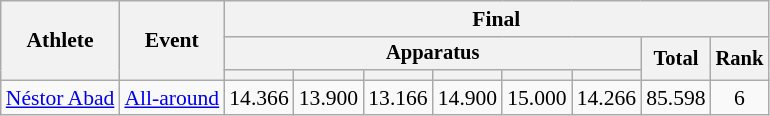<table class="wikitable" style="font-size:90%">
<tr>
<th rowspan=3>Athlete</th>
<th rowspan=3>Event</th>
<th colspan =8>Final</th>
</tr>
<tr style="font-size:95%">
<th colspan=6>Apparatus</th>
<th rowspan=2>Total</th>
<th rowspan=2>Rank</th>
</tr>
<tr style="font-size:95%">
<th></th>
<th></th>
<th></th>
<th></th>
<th></th>
<th></th>
</tr>
<tr align=center>
<td align=left><a href='#'>Néstor Abad</a></td>
<td align=left><a href='#'>All-around</a></td>
<td>14.366</td>
<td>13.900</td>
<td>13.166</td>
<td>14.900</td>
<td>15.000</td>
<td>14.266</td>
<td>85.598</td>
<td>6</td>
</tr>
</table>
